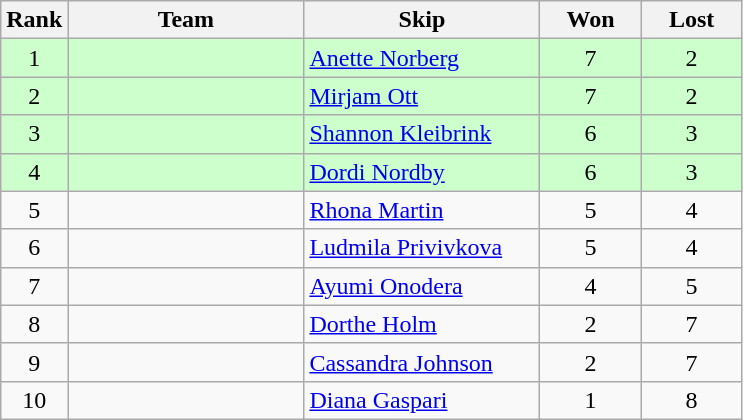<table class="wikitable" style="text-align:center;">
<tr>
<th width=25>Rank</th>
<th width=150>Team</th>
<th width=150>Skip</th>
<th width=60>Won</th>
<th width=60>Lost</th>
</tr>
<tr bgcolor="#ccffcc">
<td>1</td>
<td align=left></td>
<td align=left><a href='#'>Anette Norberg</a></td>
<td>7</td>
<td>2</td>
</tr>
<tr bgcolor="#ccffcc">
<td>2</td>
<td align=left></td>
<td align=left><a href='#'>Mirjam Ott</a></td>
<td>7</td>
<td>2</td>
</tr>
<tr bgcolor="#ccffcc">
<td>3</td>
<td align=left></td>
<td align=left><a href='#'>Shannon Kleibrink</a></td>
<td>6</td>
<td>3</td>
</tr>
<tr bgcolor="#ccffcc">
<td>4</td>
<td align=left></td>
<td align=left><a href='#'>Dordi Nordby</a></td>
<td>6</td>
<td>3</td>
</tr>
<tr>
<td>5</td>
<td align=left></td>
<td align=left><a href='#'>Rhona Martin</a></td>
<td>5</td>
<td>4</td>
</tr>
<tr>
<td>6</td>
<td align=left></td>
<td align=left><a href='#'>Ludmila Privivkova</a></td>
<td>5</td>
<td>4</td>
</tr>
<tr>
<td>7</td>
<td align=left></td>
<td align=left><a href='#'>Ayumi Onodera</a></td>
<td>4</td>
<td>5</td>
</tr>
<tr>
<td>8</td>
<td align=left></td>
<td align=left><a href='#'>Dorthe Holm</a></td>
<td>2</td>
<td>7</td>
</tr>
<tr>
<td>9</td>
<td align=left></td>
<td align=left><a href='#'>Cassandra Johnson</a></td>
<td>2</td>
<td>7</td>
</tr>
<tr>
<td>10</td>
<td align=left></td>
<td align=left><a href='#'>Diana Gaspari</a></td>
<td>1</td>
<td>8</td>
</tr>
</table>
